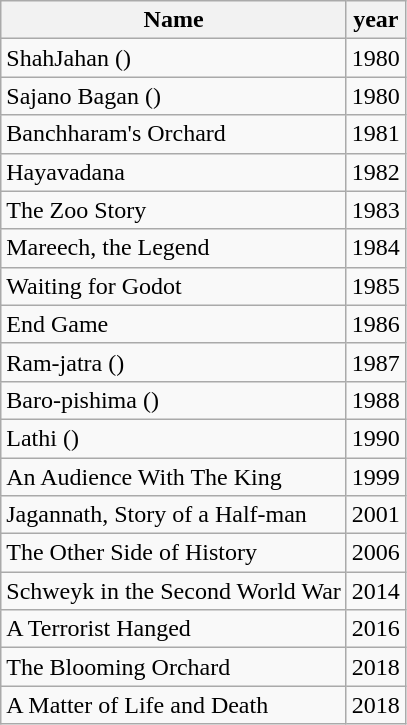<table class="wikitable">
<tr>
<th>Name</th>
<th>year</th>
</tr>
<tr>
<td>ShahJahan ()</td>
<td>1980</td>
</tr>
<tr>
<td>Sajano Bagan ()</td>
<td>1980</td>
</tr>
<tr>
<td>Banchharam's Orchard</td>
<td>1981</td>
</tr>
<tr>
<td>Hayavadana</td>
<td>1982</td>
</tr>
<tr>
<td>The Zoo Story</td>
<td>1983</td>
</tr>
<tr>
<td>Mareech, the Legend</td>
<td>1984</td>
</tr>
<tr>
<td>Waiting for Godot</td>
<td>1985</td>
</tr>
<tr>
<td>End Game</td>
<td>1986</td>
</tr>
<tr>
<td>Ram-jatra ()</td>
<td>1987</td>
</tr>
<tr>
<td>Baro-pishima ()</td>
<td>1988</td>
</tr>
<tr>
<td>Lathi ()</td>
<td>1990</td>
</tr>
<tr>
<td>An Audience With The King</td>
<td>1999</td>
</tr>
<tr>
<td>Jagannath, Story of a Half-man</td>
<td>2001</td>
</tr>
<tr>
<td>The Other Side of History</td>
<td>2006</td>
</tr>
<tr>
<td>Schweyk in the Second World War</td>
<td>2014</td>
</tr>
<tr>
<td>A Terrorist Hanged</td>
<td>2016</td>
</tr>
<tr>
<td>The Blooming Orchard</td>
<td>2018</td>
</tr>
<tr>
<td>A Matter of Life and Death</td>
<td>2018</td>
</tr>
</table>
